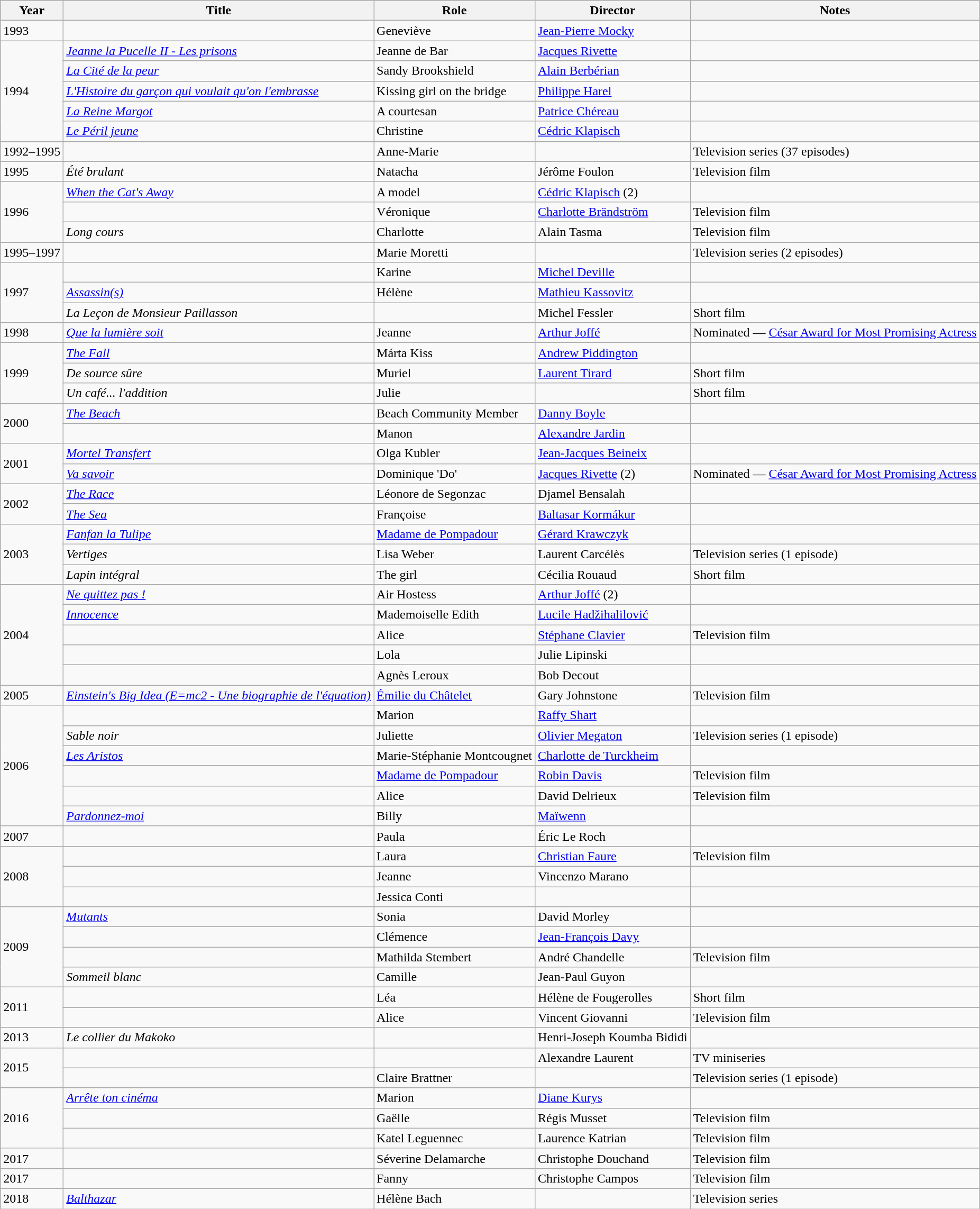<table class="wikitable sortable">
<tr>
<th>Year</th>
<th>Title</th>
<th>Role</th>
<th>Director</th>
<th class="unsortable">Notes</th>
</tr>
<tr>
<td>1993</td>
<td><em></em></td>
<td>Geneviève</td>
<td><a href='#'>Jean-Pierre Mocky</a></td>
<td></td>
</tr>
<tr>
<td rowspan="5">1994</td>
<td><em><a href='#'>Jeanne la Pucelle II - Les prisons</a></em></td>
<td>Jeanne de Bar</td>
<td><a href='#'>Jacques Rivette</a></td>
<td></td>
</tr>
<tr>
<td><em><a href='#'>La Cité de la peur</a></em></td>
<td>Sandy Brookshield</td>
<td><a href='#'>Alain Berbérian</a></td>
<td></td>
</tr>
<tr>
<td><em><a href='#'>L'Histoire du garçon qui voulait qu'on l'embrasse</a></em></td>
<td>Kissing girl on the bridge</td>
<td><a href='#'>Philippe Harel</a></td>
<td></td>
</tr>
<tr>
<td><em><a href='#'>La Reine Margot</a></em></td>
<td>A courtesan</td>
<td><a href='#'>Patrice Chéreau</a></td>
<td></td>
</tr>
<tr>
<td><em><a href='#'>Le Péril jeune</a></em></td>
<td>Christine</td>
<td><a href='#'>Cédric Klapisch</a></td>
<td></td>
</tr>
<tr>
<td>1992–1995</td>
<td><em></em></td>
<td>Anne-Marie</td>
<td></td>
<td>Television series (37 episodes)</td>
</tr>
<tr>
<td>1995</td>
<td><em>Été brulant</em></td>
<td>Natacha</td>
<td>Jérôme Foulon</td>
<td>Television film</td>
</tr>
<tr>
<td rowspan="3">1996</td>
<td><em><a href='#'>When the Cat's Away</a></em></td>
<td>A model</td>
<td><a href='#'>Cédric Klapisch</a> (2)</td>
<td></td>
</tr>
<tr>
<td><em></em></td>
<td>Véronique</td>
<td><a href='#'>Charlotte Brändström</a></td>
<td>Television film</td>
</tr>
<tr>
<td><em>Long cours</em></td>
<td>Charlotte</td>
<td>Alain Tasma</td>
<td>Television film</td>
</tr>
<tr>
<td>1995–1997</td>
<td><em></em></td>
<td>Marie Moretti</td>
<td></td>
<td>Television series (2 episodes)</td>
</tr>
<tr>
<td rowspan="3">1997</td>
<td><em></em></td>
<td>Karine</td>
<td><a href='#'>Michel Deville</a></td>
<td></td>
</tr>
<tr>
<td><em><a href='#'>Assassin(s)</a></em></td>
<td>Hélène</td>
<td><a href='#'>Mathieu Kassovitz</a></td>
<td></td>
</tr>
<tr>
<td><em>La Leçon de Monsieur Paillasson</em></td>
<td></td>
<td>Michel Fessler</td>
<td>Short film</td>
</tr>
<tr>
<td>1998</td>
<td><em><a href='#'>Que la lumière soit</a></em></td>
<td>Jeanne</td>
<td><a href='#'>Arthur Joffé</a></td>
<td>Nominated — <a href='#'>César Award for Most Promising Actress</a></td>
</tr>
<tr>
<td rowspan="3">1999</td>
<td><em><a href='#'>The Fall</a></em></td>
<td>Márta Kiss</td>
<td><a href='#'>Andrew Piddington</a></td>
<td></td>
</tr>
<tr>
<td><em>De source sûre</em></td>
<td>Muriel</td>
<td><a href='#'>Laurent Tirard</a></td>
<td>Short film</td>
</tr>
<tr>
<td><em>Un café... l'addition</em></td>
<td>Julie</td>
<td></td>
<td>Short film</td>
</tr>
<tr>
<td rowspan="2">2000</td>
<td><em><a href='#'>The Beach</a></em></td>
<td>Beach Community Member</td>
<td><a href='#'>Danny Boyle</a></td>
<td></td>
</tr>
<tr>
<td><em></em></td>
<td>Manon</td>
<td><a href='#'>Alexandre Jardin</a></td>
<td></td>
</tr>
<tr>
<td rowspan="2">2001</td>
<td><em><a href='#'>Mortel Transfert</a></em></td>
<td>Olga Kubler</td>
<td><a href='#'>Jean-Jacques Beineix</a></td>
<td></td>
</tr>
<tr>
<td><em><a href='#'>Va savoir</a></em></td>
<td>Dominique 'Do'</td>
<td><a href='#'>Jacques Rivette</a> (2)</td>
<td>Nominated — <a href='#'>César Award for Most Promising Actress</a></td>
</tr>
<tr>
<td rowspan="2">2002</td>
<td><em><a href='#'>The Race</a></em></td>
<td>Léonore de Segonzac</td>
<td>Djamel Bensalah</td>
<td></td>
</tr>
<tr>
<td><em><a href='#'>The Sea</a></em></td>
<td>Françoise</td>
<td><a href='#'>Baltasar Kormákur</a></td>
<td></td>
</tr>
<tr>
<td rowspan="3">2003</td>
<td><em><a href='#'>Fanfan la Tulipe</a></em></td>
<td><a href='#'>Madame de Pompadour</a></td>
<td><a href='#'>Gérard Krawczyk</a></td>
<td></td>
</tr>
<tr>
<td><em>Vertiges</em></td>
<td>Lisa Weber</td>
<td>Laurent Carcélès</td>
<td>Television series (1 episode)</td>
</tr>
<tr>
<td><em>Lapin intégral</em></td>
<td>The girl</td>
<td>Cécilia Rouaud</td>
<td>Short film</td>
</tr>
<tr>
<td rowspan="5">2004</td>
<td><em><a href='#'>Ne quittez pas !</a></em></td>
<td>Air Hostess</td>
<td><a href='#'>Arthur Joffé</a> (2)</td>
<td></td>
</tr>
<tr>
<td><em><a href='#'>Innocence</a></em></td>
<td>Mademoiselle Edith</td>
<td><a href='#'>Lucile Hadžihalilović</a></td>
<td></td>
</tr>
<tr>
<td><em></em></td>
<td>Alice</td>
<td><a href='#'>Stéphane Clavier</a></td>
<td>Television film</td>
</tr>
<tr>
<td><em></em></td>
<td>Lola</td>
<td>Julie Lipinski</td>
<td></td>
</tr>
<tr>
<td><em></em></td>
<td>Agnès Leroux</td>
<td>Bob Decout</td>
<td></td>
</tr>
<tr>
<td>2005</td>
<td><em><a href='#'>Einstein's Big Idea (E=mc2 - Une biographie de l'équation)</a></em></td>
<td><a href='#'>Émilie du Châtelet</a></td>
<td>Gary Johnstone</td>
<td>Television film</td>
</tr>
<tr>
<td rowspan="6">2006</td>
<td><em></em></td>
<td>Marion</td>
<td><a href='#'>Raffy Shart</a></td>
<td></td>
</tr>
<tr>
<td><em>Sable noir</em></td>
<td>Juliette</td>
<td><a href='#'>Olivier Megaton</a></td>
<td>Television series (1 episode)</td>
</tr>
<tr>
<td><em><a href='#'>Les Aristos</a></em></td>
<td>Marie-Stéphanie Montcougnet</td>
<td><a href='#'>Charlotte de Turckheim</a></td>
<td></td>
</tr>
<tr>
<td><em></em></td>
<td><a href='#'>Madame de Pompadour</a></td>
<td><a href='#'>Robin Davis</a></td>
<td>Television film</td>
</tr>
<tr>
<td><em></em></td>
<td>Alice</td>
<td>David Delrieux</td>
<td>Television film</td>
</tr>
<tr>
<td><em><a href='#'>Pardonnez-moi</a></em></td>
<td>Billy</td>
<td><a href='#'>Maïwenn</a></td>
<td></td>
</tr>
<tr>
<td>2007</td>
<td><em></em></td>
<td>Paula</td>
<td>Éric Le Roch</td>
<td></td>
</tr>
<tr>
<td rowspan="3">2008</td>
<td><em></em></td>
<td>Laura</td>
<td><a href='#'>Christian Faure</a></td>
<td>Television film</td>
</tr>
<tr>
<td><em></em></td>
<td>Jeanne</td>
<td>Vincenzo Marano</td>
<td></td>
</tr>
<tr>
<td><em></em></td>
<td>Jessica Conti</td>
<td></td>
<td></td>
</tr>
<tr>
<td rowspan="4">2009</td>
<td><em><a href='#'>Mutants</a></em></td>
<td>Sonia</td>
<td>David Morley</td>
<td></td>
</tr>
<tr>
<td><em></em></td>
<td>Clémence</td>
<td><a href='#'>Jean-François Davy</a></td>
<td></td>
</tr>
<tr>
<td><em></em></td>
<td>Mathilda Stembert</td>
<td>André Chandelle</td>
<td>Television film</td>
</tr>
<tr>
<td><em>Sommeil blanc</em></td>
<td>Camille</td>
<td>Jean-Paul Guyon</td>
<td></td>
</tr>
<tr>
<td rowspan="2">2011</td>
<td><em></em></td>
<td>Léa</td>
<td>Hélène de Fougerolles</td>
<td>Short film</td>
</tr>
<tr>
<td><em></em></td>
<td>Alice</td>
<td>Vincent Giovanni</td>
<td>Television film</td>
</tr>
<tr>
<td>2013</td>
<td><em>Le collier du Makoko</em></td>
<td></td>
<td>Henri-Joseph Koumba Bididi</td>
<td></td>
</tr>
<tr>
<td rowspan="2">2015</td>
<td><em></em></td>
<td></td>
<td>Alexandre Laurent</td>
<td>TV miniseries</td>
</tr>
<tr>
<td><em></em></td>
<td>Claire Brattner</td>
<td></td>
<td>Television series (1 episode)</td>
</tr>
<tr>
<td rowspan="3">2016</td>
<td><em><a href='#'>Arrête ton cinéma</a></em></td>
<td>Marion</td>
<td><a href='#'>Diane Kurys</a></td>
<td></td>
</tr>
<tr>
<td><em></em></td>
<td>Gaëlle</td>
<td>Régis Musset</td>
<td>Television film</td>
</tr>
<tr>
<td><em></em></td>
<td>Katel Leguennec</td>
<td>Laurence Katrian</td>
<td>Television film</td>
</tr>
<tr>
<td>2017</td>
<td><em></em></td>
<td>Séverine Delamarche</td>
<td>Christophe Douchand</td>
<td>Television film</td>
</tr>
<tr>
<td>2017</td>
<td><em></em></td>
<td>Fanny</td>
<td>Christophe Campos</td>
<td>Television film</td>
</tr>
<tr>
<td>2018</td>
<td><em><a href='#'>Balthazar</a></em></td>
<td>Hélène Bach</td>
<td></td>
<td>Television series</td>
</tr>
</table>
